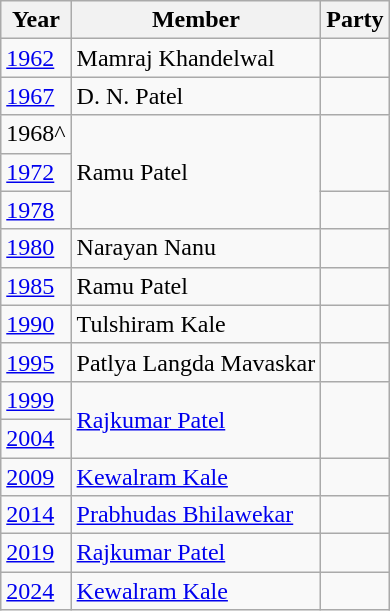<table class="wikitable">
<tr>
<th>Year</th>
<th>Member</th>
<th colspan="2">Party</th>
</tr>
<tr>
<td><a href='#'>1962</a></td>
<td>Mamraj Khandelwal</td>
<td></td>
</tr>
<tr>
<td><a href='#'>1967</a></td>
<td>D. N. Patel</td>
<td></td>
</tr>
<tr>
<td>1968^</td>
<td rowspan="3">Ramu Patel</td>
</tr>
<tr>
<td><a href='#'>1972</a></td>
</tr>
<tr>
<td><a href='#'>1978</a></td>
<td></td>
</tr>
<tr>
<td><a href='#'>1980</a></td>
<td>Narayan Nanu</td>
</tr>
<tr>
<td><a href='#'>1985</a></td>
<td>Ramu Patel</td>
<td></td>
</tr>
<tr>
<td><a href='#'>1990</a></td>
<td>Tulshiram Kale</td>
</tr>
<tr>
<td><a href='#'>1995</a></td>
<td>Patlya Langda Mavaskar</td>
<td></td>
</tr>
<tr>
<td><a href='#'>1999</a></td>
<td rowspan="2"><a href='#'>Rajkumar Patel</a></td>
</tr>
<tr>
<td><a href='#'>2004</a></td>
</tr>
<tr>
<td><a href='#'>2009</a></td>
<td><a href='#'>Kewalram Kale</a></td>
<td></td>
</tr>
<tr>
<td><a href='#'>2014</a></td>
<td><a href='#'>Prabhudas Bhilawekar</a></td>
<td></td>
</tr>
<tr>
<td><a href='#'>2019</a></td>
<td><a href='#'>Rajkumar Patel</a></td>
<td></td>
</tr>
<tr>
<td><a href='#'>2024</a></td>
<td><a href='#'>Kewalram Kale</a></td>
<td></td>
</tr>
</table>
